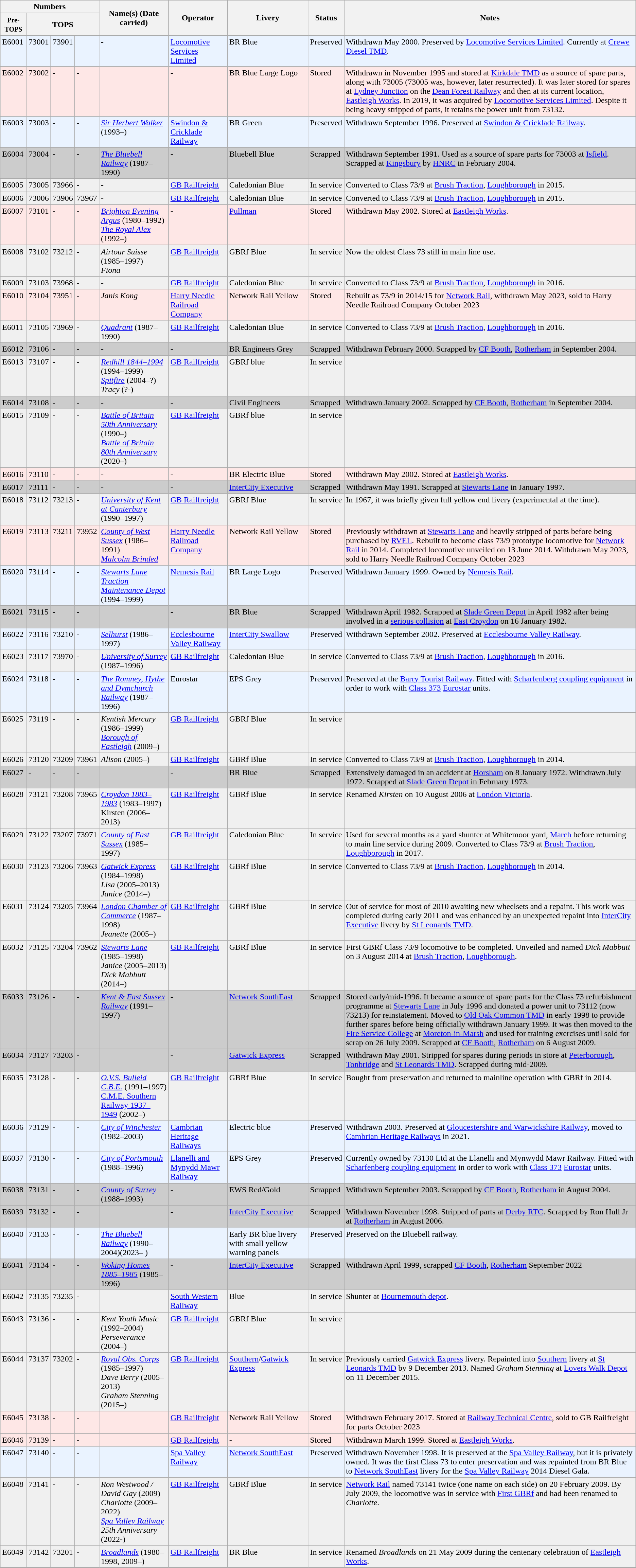<table class="wikitable">
<tr>
<th colspan=4>Numbers</th>
<th rowspan=2>Name(s) (Date carried)</th>
<th rowspan=2>Operator</th>
<th rowspan=2>Livery</th>
<th rowspan=2>Status</th>
<th rowspan=2>Notes</th>
</tr>
<tr>
<th><small>Pre-TOPS</small></th>
<th colspan=3>TOPS</th>
</tr>
<tr style="vertical-align:top; text-align:left; background:#eaf3ff;">
<td>E6001</td>
<td>73001</td>
<td>73901</td>
<td></td>
<td>-</td>
<td><a href='#'>Locomotive Services Limited</a></td>
<td>BR Blue</td>
<td>Preserved</td>
<td>Withdrawn May 2000. Preserved by <a href='#'>Locomotive Services Limited</a>. Currently at <a href='#'>Crewe Diesel TMD</a>.</td>
</tr>
<tr style="vertical-align:top; text-align:left; background:#fee7e6;">
<td>E6002</td>
<td>73002</td>
<td>-</td>
<td>-</td>
<td></td>
<td>-</td>
<td>BR Blue Large Logo</td>
<td>Stored</td>
<td>Withdrawn in November 1995 and stored at <a href='#'>Kirkdale TMD</a> as a source of spare parts, along with 73005 (73005 was, however, later resurrected). It was later stored for spares at <a href='#'>Lydney Junction</a> on the <a href='#'>Dean Forest Railway</a> and then at its current location, <a href='#'>Eastleigh Works</a>. In 2019, it was acquired by <a href='#'>Locomotive Services Limited</a>. Despite it being heavy stripped of parts, it retains the power unit from 73132.</td>
</tr>
<tr style="vertical-align:top; text-align:left; background:#eaf3ff;">
<td>E6003</td>
<td>73003</td>
<td>-</td>
<td>-</td>
<td><a href='#'><em>Sir Herbert Walker</em></a> (1993–)</td>
<td><a href='#'>Swindon & Cricklade Railway</a></td>
<td>BR Green</td>
<td>Preserved</td>
<td>Withdrawn September 1996. Preserved at <a href='#'>Swindon & Cricklade Railway</a>.</td>
</tr>
<tr style="vertical-align:top; text-align:left; background:#cccccc;">
<td>E6004</td>
<td>73004</td>
<td>-</td>
<td>-</td>
<td><a href='#'><em>The Bluebell Railway</em></a> (1987–1990)</td>
<td>-</td>
<td>Bluebell Blue</td>
<td>Scrapped</td>
<td>Withdrawn September 1991. Used as a source of spare parts for 73003 at <a href='#'>Isfield</a>. Scrapped at <a href='#'>Kingsbury</a> by <a href='#'>HNRC</a> in February 2004.</td>
</tr>
<tr style="vertical-align:top; text-align:left; background:#f0f0f0;">
<td>E6005</td>
<td>73005</td>
<td>73966</td>
<td>-</td>
<td>-</td>
<td><a href='#'>GB Railfreight</a></td>
<td>Caledonian Blue</td>
<td>In service</td>
<td>Converted to Class 73/9 at <a href='#'>Brush Traction</a>, <a href='#'>Loughborough</a> in 2015.</td>
</tr>
<tr style="vertical-align:top; text-align:left; background:#f0f0f0;">
<td>E6006</td>
<td>73006</td>
<td>73906</td>
<td>73967</td>
<td>-</td>
<td><a href='#'>GB Railfreight</a></td>
<td>Caledonian Blue</td>
<td>In service</td>
<td>Converted to Class 73/9 at <a href='#'>Brush Traction</a>, <a href='#'>Loughborough</a> in 2015.</td>
</tr>
<tr style="vertical-align:top; text-align:left; background:#fee7e6;">
<td>E6007</td>
<td>73101</td>
<td>-</td>
<td>-</td>
<td><a href='#'><em>Brighton Evening Argus</em></a> (1980–1992)<br><a href='#'><em>The Royal Alex</em></a> (1992–)</td>
<td>-</td>
<td><a href='#'>Pullman</a></td>
<td>Stored</td>
<td>Withdrawn May 2002. Stored at <a href='#'>Eastleigh Works</a>.</td>
</tr>
<tr style="vertical-align:top; text-align:left; background:#f0f0f0;">
<td>E6008</td>
<td>73102</td>
<td>73212</td>
<td>-</td>
<td><em>Airtour Suisse</em> (1985–1997)<br><em>Fiona</em></td>
<td><a href='#'>GB Railfreight</a></td>
<td>GBRf Blue</td>
<td>In service</td>
<td>Now the oldest Class 73 still in main line use.</td>
</tr>
<tr style="vertical-align:top; text-align:left; background:#f0f0f0;">
<td>E6009</td>
<td>73103</td>
<td>73968</td>
<td>-</td>
<td>-</td>
<td><a href='#'>GB Railfreight</a></td>
<td>Caledonian Blue</td>
<td>In service</td>
<td>Converted to Class 73/9 at <a href='#'>Brush Traction</a>, <a href='#'>Loughborough</a> in 2016.</td>
</tr>
<tr style="vertical-align:top; text-align:left; background:#fee7e6;">
<td>E6010</td>
<td>73104</td>
<td>73951</td>
<td>-</td>
<td><em>Janis Kong</em></td>
<td><a href='#'>Harry Needle Railroad Company</a></td>
<td>Network Rail Yellow</td>
<td>Stored</td>
<td>Rebuilt as 73/9 in 2014/15 for <a href='#'>Network Rail</a>, withdrawn May 2023, sold to Harry Needle Railroad Company October 2023</td>
</tr>
<tr style="vertical-align:top; text-align:left; background:#f0f0f0;">
<td>E6011</td>
<td>73105</td>
<td>73969</td>
<td>-</td>
<td><a href='#'><em>Quadrant</em></a> (1987–1990)</td>
<td><a href='#'>GB Railfreight</a></td>
<td>Caledonian Blue</td>
<td>In service</td>
<td>Converted to Class 73/9 at <a href='#'>Brush Traction</a>, <a href='#'>Loughborough</a> in 2016.</td>
</tr>
<tr style="vertical-align:top; text-align:left; background:#cccccc;">
<td>E6012</td>
<td>73106</td>
<td>-</td>
<td>-</td>
<td>-</td>
<td>-</td>
<td>BR Engineers Grey</td>
<td>Scrapped</td>
<td>Withdrawn February 2000. Scrapped by <a href='#'>CF Booth</a>, <a href='#'>Rotherham</a> in September 2004.</td>
</tr>
<tr style="vertical-align:top; text-align:left; background:#f0f0f0;">
<td>E6013</td>
<td>73107</td>
<td>-</td>
<td>-</td>
<td><a href='#'><em>Redhill 1844–1994</em></a> (1994–1999)<br><a href='#'><em>Spitfire</em></a> (2004–?)<br><em>Tracy</em> (?-)</td>
<td><a href='#'>GB Railfreight</a></td>
<td>GBRf blue</td>
<td>In service</td>
<td></td>
</tr>
<tr style="vertical-align:top; text-align:left; background:#cccccc;">
<td>E6014</td>
<td>73108</td>
<td>-</td>
<td>-</td>
<td>-</td>
<td>-</td>
<td>Civil Engineers</td>
<td>Scrapped</td>
<td>Withdrawn January 2002. Scrapped by <a href='#'>CF Booth</a>, <a href='#'>Rotherham</a> in September 2004.</td>
</tr>
<tr style="vertical-align:top; text-align:left; background:#f0f0f0;">
<td>E6015</td>
<td>73109</td>
<td>-</td>
<td>-</td>
<td><a href='#'><em>Battle of Britain 50th Anniversary</em></a> (1990–)<br><a href='#'><em>Battle of Britain 80th Anniversary</em></a> (2020–)</td>
<td><a href='#'>GB Railfreight</a></td>
<td>GBRf blue</td>
<td>In service</td>
<td></td>
</tr>
<tr style="vertical-align:top; text-align:left; background:#fee7e6;">
<td>E6016</td>
<td>73110</td>
<td>-</td>
<td>-</td>
<td>-</td>
<td>-</td>
<td>BR Electric Blue</td>
<td>Stored</td>
<td>Withdrawn May 2002. Stored at <a href='#'>Eastleigh Works</a>.</td>
</tr>
<tr style="vertical-align:top; text-align:left; background:#cccccc;">
<td>E6017</td>
<td>73111</td>
<td>-</td>
<td>-</td>
<td>-</td>
<td>-</td>
<td><a href='#'>InterCity Executive</a></td>
<td>Scrapped</td>
<td>Withdrawn May 1991. Scrapped at <a href='#'>Stewarts Lane</a> in January 1997.</td>
</tr>
<tr style="vertical-align:top; text-align:left; background:#f0f0f0;">
<td>E6018</td>
<td>73112</td>
<td>73213</td>
<td>-</td>
<td><a href='#'><em>University of Kent at Canterbury</em></a> (1990–1997)</td>
<td><a href='#'>GB Railfreight</a></td>
<td>GBRf Blue</td>
<td>In service</td>
<td>In 1967, it was briefly given full yellow end livery (experimental at the time).</td>
</tr>
<tr style="vertical-align:top; text-align:left; background:#fee7e6;">
<td>E6019</td>
<td>73113</td>
<td>73211</td>
<td>73952</td>
<td><a href='#'><em>County of West Sussex</em></a> (1986–1991)<br><em><a href='#'>Malcolm Brinded</a></em></td>
<td><a href='#'>Harry Needle Railroad Company</a></td>
<td>Network Rail Yellow</td>
<td>Stored</td>
<td>Previously withdrawn at <a href='#'>Stewarts Lane</a> and heavily stripped of parts before being purchased by <a href='#'>RVEL</a>. Rebuilt to become class 73/9 prototype locomotive for <a href='#'>Network Rail</a> in 2014. Completed locomotive unveiled on 13 June 2014. Withdrawn May 2023, sold to Harry Needle Railroad Company October 2023</td>
</tr>
<tr style="vertical-align:top; text-align:left; background:#eaf3ff;">
<td>E6020</td>
<td>73114</td>
<td>-</td>
<td>-</td>
<td><a href='#'><em>Stewarts Lane Traction Maintenance Depot</em></a> (1994–1999)</td>
<td><a href='#'>Nemesis Rail</a></td>
<td>BR Large Logo</td>
<td>Preserved</td>
<td>Withdrawn January 1999. Owned by <a href='#'>Nemesis Rail</a>.</td>
</tr>
<tr style="vertical-align:top; text-align:left; background:#cccccc;">
<td>E6021</td>
<td>73115</td>
<td>-</td>
<td>-</td>
<td></td>
<td>-</td>
<td>BR Blue</td>
<td>Scrapped</td>
<td>Withdrawn April 1982. Scrapped at <a href='#'>Slade Green Depot</a> in April 1982 after being involved in a <a href='#'>serious collision</a> at <a href='#'>East Croydon</a> on 16 January 1982.</td>
</tr>
<tr style="vertical-align:top; text-align:left; background:#eaf3ff;">
<td>E6022</td>
<td>73116</td>
<td>73210</td>
<td>-</td>
<td><em><a href='#'>Selhurst</a></em> (1986–1997)</td>
<td><a href='#'>Ecclesbourne Valley Railway</a></td>
<td><a href='#'>InterCity Swallow</a></td>
<td>Preserved</td>
<td>Withdrawn September 2002. Preserved at <a href='#'>Ecclesbourne Valley Railway</a>.</td>
</tr>
<tr style="vertical-align:top; text-align:left; background:#f0f0f0;">
<td>E6023</td>
<td>73117</td>
<td>73970</td>
<td>-</td>
<td><em><a href='#'>University of Surrey</a></em> (1987–1996)</td>
<td><a href='#'>GB Railfreight</a></td>
<td>Caledonian Blue</td>
<td>In service</td>
<td>Converted to Class 73/9 at <a href='#'>Brush Traction</a>, <a href='#'>Loughborough</a> in 2016.</td>
</tr>
<tr style="vertical-align:top; text-align:left; background:#eaf3ff;">
<td>E6024</td>
<td>73118</td>
<td>-</td>
<td>-</td>
<td><a href='#'><em>The Romney, Hythe and Dymchurch Railway</em></a> (1987–1996)</td>
<td>Eurostar</td>
<td>EPS Grey</td>
<td>Preserved</td>
<td>Preserved at the <a href='#'>Barry Tourist Railway</a>. Fitted with <a href='#'>Scharfenberg coupling equipment</a> in order to work with <a href='#'>Class 373</a> <a href='#'>Eurostar</a> units.</td>
</tr>
<tr style="vertical-align:top; text-align:left; background:#f0f0f0;">
<td>E6025</td>
<td>73119</td>
<td>-</td>
<td>-</td>
<td><em>Kentish Mercury</em> (1986–1999)<br><a href='#'><em>Borough of Eastleigh</em></a> (2009–)</td>
<td><a href='#'>GB Railfreight</a></td>
<td>GBRf Blue</td>
<td>In service</td>
<td></td>
</tr>
<tr style="vertical-align:top; text-align:left; background:#f0f0f0;">
<td>E6026</td>
<td>73120</td>
<td>73209</td>
<td>73961</td>
<td><em>Alison</em> (2005–)</td>
<td><a href='#'>GB Railfreight</a></td>
<td>GBRf Blue</td>
<td>In service</td>
<td>Converted to Class 73/9 at <a href='#'>Brush Traction</a>, <a href='#'>Loughborough</a> in 2014.</td>
</tr>
<tr style="vertical-align:top; text-align:left; background:#cccccc;">
<td>E6027</td>
<td>-</td>
<td>-</td>
<td>-</td>
<td></td>
<td>-</td>
<td>BR Blue</td>
<td>Scrapped</td>
<td>Extensively damaged in an accident at <a href='#'>Horsham</a> on 8 January 1972. Withdrawn July 1972. Scrapped at <a href='#'>Slade Green Depot</a> in February 1973.</td>
</tr>
<tr style="vertical-align:top; text-align:left; background:#f0f0f0;">
<td>E6028</td>
<td>73121</td>
<td>73208</td>
<td>73965</td>
<td><a href='#'><em>Croydon 1883–1983</em></a> (1983–1997)<br>Kirsten (2006–2013)</td>
<td><a href='#'>GB Railfreight</a></td>
<td>GBRf Blue</td>
<td>In service</td>
<td>Renamed <em>Kirsten</em> on 10 August 2006 at <a href='#'>London Victoria</a>.</td>
</tr>
<tr style="vertical-align:top; text-align:left; background:#f0f0f0;">
<td>E6029</td>
<td>73122</td>
<td>73207</td>
<td>73971</td>
<td><a href='#'><em>County of East Sussex</em></a> (1985–1997)</td>
<td><a href='#'>GB Railfreight</a></td>
<td>Caledonian Blue</td>
<td>In service</td>
<td>Used for several months as a yard shunter at Whitemoor yard, <a href='#'>March</a> before returning to main line service during 2009. Converted to Class 73/9 at <a href='#'>Brush Traction</a>, <a href='#'>Loughborough</a> in 2017.</td>
</tr>
<tr style="vertical-align:top; text-align:left; background:#f0f0f0;">
<td>E6030</td>
<td>73123</td>
<td>73206</td>
<td>73963</td>
<td><em><a href='#'>Gatwick Express</a></em> (1984–1998)<br><em>Lisa</em> (2005–2013)<br><em>Janice</em> (2014–)</td>
<td><a href='#'>GB Railfreight</a></td>
<td>GBRf Blue</td>
<td>In service</td>
<td>Converted to Class 73/9 at <a href='#'>Brush Traction</a>, <a href='#'>Loughborough</a> in 2014.</td>
</tr>
<tr style="vertical-align:top; text-align:left; background:#f0f0f0;">
<td>E6031</td>
<td>73124</td>
<td>73205</td>
<td>73964</td>
<td><em><a href='#'>London Chamber of Commerce</a></em> (1987–1998)<br><em>Jeanette</em> (2005–)</td>
<td><a href='#'>GB Railfreight</a></td>
<td>GBRf Blue</td>
<td>In service</td>
<td>Out of service for most of 2010 awaiting new wheelsets and a repaint. This work was completed during early 2011 and was enhanced by an unexpected repaint into <a href='#'>InterCity Executive</a> livery by <a href='#'>St Leonards TMD</a>.</td>
</tr>
<tr style="vertical-align:top; text-align:left; background:#f0f0f0;">
<td>E6032</td>
<td>73125</td>
<td>73204</td>
<td>73962</td>
<td><em><a href='#'>Stewarts Lane</a></em> (1985–1998)<br><em>Janice</em> (2005–2013)<br><em>Dick Mabbutt</em> (2014–)</td>
<td><a href='#'>GB Railfreight</a></td>
<td>GBRf Blue</td>
<td>In service</td>
<td>First GBRf Class 73/9 locomotive to be completed. Unveiled and named <em>Dick Mabbutt</em> on 3 August 2014 at <a href='#'>Brush Traction</a>, <a href='#'>Loughborough</a>.</td>
</tr>
<tr style="vertical-align:top; text-align:left; background:#cccccc;">
<td>E6033</td>
<td>73126</td>
<td>-</td>
<td>-</td>
<td><em><a href='#'>Kent & East Sussex Railway</a></em> (1991–1997)</td>
<td>-</td>
<td><a href='#'>Network SouthEast</a></td>
<td>Scrapped</td>
<td>Stored early/mid-1996. It became a source of spare parts for the Class 73 refurbishment programme at <a href='#'>Stewarts Lane</a> in July 1996 and donated a power unit to 73112 (now 73213) for reinstatement. Moved to <a href='#'>Old Oak Common TMD</a> in early 1998 to provide further spares before being officially withdrawn January 1999. It was then moved to the <a href='#'>Fire Service College</a> at <a href='#'>Moreton-in-Marsh</a> and used for training exercises until sold for scrap on 26 July 2009. Scrapped at <a href='#'>CF Booth</a>, <a href='#'>Rotherham</a> on 6 August 2009.</td>
</tr>
<tr style="vertical-align:top; text-align:left; background:#cccccc;">
<td>E6034</td>
<td>73127</td>
<td>73203</td>
<td>-</td>
<td></td>
<td>-</td>
<td><a href='#'>Gatwick Express</a></td>
<td>Scrapped</td>
<td>Withdrawn May 2001. Stripped for spares during periods in store at <a href='#'>Peterborough</a>, <a href='#'>Tonbridge</a> and <a href='#'>St Leonards TMD</a>. Scrapped during mid-2009.</td>
</tr>
<tr style="vertical-align:top; text-align:left; background:#f0f0f0;">
<td>E6035</td>
<td>73128</td>
<td>-</td>
<td>-</td>
<td><a href='#'><em>O.V.S. Bulleid C.B.E.</em></a> (1991–1997)<br><a href='#'>C.M.E. Southern Railway 1937–1949</a> (2002–)</td>
<td><a href='#'>GB Railfreight</a></td>
<td>GBRf Blue</td>
<td>In service</td>
<td>Bought from preservation and returned to mainline operation with GBRf in 2014.</td>
</tr>
<tr style="vertical-align:top; text-align:left; background:#eaf3ff;">
<td>E6036</td>
<td>73129</td>
<td>-</td>
<td>-</td>
<td><a href='#'><em>City of Winchester</em></a> (1982–2003)</td>
<td><a href='#'>Cambrian Heritage Railways</a></td>
<td>Electric blue</td>
<td>Preserved</td>
<td>Withdrawn 2003. Preserved at <a href='#'>Gloucestershire and Warwickshire Railway</a>, moved to <a href='#'>Cambrian Heritage Railways</a> in 2021.</td>
</tr>
<tr style="vertical-align:top; text-align:left; background:#eaf3ff;">
<td>E6037</td>
<td>73130</td>
<td>-</td>
<td>-</td>
<td><a href='#'><em>City of Portsmouth</em></a> (1988–1996)</td>
<td><a href='#'>Llanelli and Mynydd Mawr Railway</a></td>
<td>EPS Grey</td>
<td>Preserved</td>
<td>Currently owned by 73130 Ltd at the Llanelli and Mynwydd Mawr Railway. Fitted with <a href='#'>Scharfenberg coupling equipment</a> in order to work with <a href='#'>Class 373</a> <a href='#'>Eurostar</a> units.</td>
</tr>
<tr style="vertical-align:top; text-align:left; background:#cccccc;">
<td>E6038</td>
<td>73131</td>
<td>-</td>
<td>-</td>
<td><a href='#'><em>County of Surrey</em></a> (1988–1993)</td>
<td>-</td>
<td>EWS Red/Gold</td>
<td>Scrapped</td>
<td>Withdrawn September 2003. Scrapped by <a href='#'>CF Booth</a>, <a href='#'>Rotherham</a> in August 2004.</td>
</tr>
<tr style="vertical-align:top; text-align:left; background:#cccccc;">
<td>E6039</td>
<td>73132</td>
<td>-</td>
<td>-</td>
<td></td>
<td>-</td>
<td><a href='#'>InterCity Executive</a></td>
<td>Scrapped</td>
<td>Withdrawn November 1998. Stripped of parts at <a href='#'>Derby RTC</a>. Scrapped by Ron Hull Jr at <a href='#'>Rotherham</a> in August 2006.</td>
</tr>
<tr style="vertical-align:top; text-align:left; background:#eaf3ff;">
<td>E6040</td>
<td>73133</td>
<td>-</td>
<td>-</td>
<td><a href='#'><em>The Bluebell Railway</em></a> (1990–2004)(2023– )</td>
<td></td>
<td>Early BR blue livery with small yellow warning panels</td>
<td>Preserved</td>
<td>Preserved on the Bluebell railway.</td>
</tr>
<tr style="vertical-align:top; text-align:left; background:#cccccc;">
<td>E6041</td>
<td>73134</td>
<td>-</td>
<td>-</td>
<td><a href='#'><em>Woking Homes 1885–1985</em></a> (1985–1996)</td>
<td>-</td>
<td><a href='#'>InterCity Executive</a></td>
<td>Scrapped</td>
<td>Withdrawn April 1999, scrapped <a href='#'>CF Booth</a>, <a href='#'>Rotherham</a> September 2022</td>
</tr>
<tr style="vertical-align:top; text-align:left; background:#f0f0f0;">
<td>E6042</td>
<td>73135</td>
<td>73235</td>
<td>-</td>
<td></td>
<td><a href='#'>South Western Railway</a></td>
<td>Blue</td>
<td>In service</td>
<td>Shunter at <a href='#'>Bournemouth depot</a>.</td>
</tr>
<tr style="vertical-align:top; text-align:left; background:#f0f0f0;">
<td>E6043</td>
<td>73136</td>
<td>-</td>
<td>-</td>
<td><em>Kent Youth Music</em> (1992–2004)<br><em>Perseverance</em> (2004–)</td>
<td><a href='#'>GB Railfreight</a></td>
<td>GBRf Blue</td>
<td>In service</td>
<td></td>
</tr>
<tr style="vertical-align:top; text-align:left; background:#f0f0f0;">
<td>E6044</td>
<td>73137</td>
<td>73202</td>
<td>-</td>
<td><a href='#'><em>Royal Obs. Corps</em></a> (1985–1997)<br><em>Dave Berry</em> (2005–2013)<br><em>Graham Stenning</em> (2015–)</td>
<td><a href='#'>GB Railfreight</a></td>
<td><a href='#'>Southern</a>/<a href='#'>Gatwick Express</a></td>
<td>In service</td>
<td>Previously carried <a href='#'>Gatwick Express</a> livery. Repainted into <a href='#'>Southern</a> livery at <a href='#'>St Leonards TMD</a> by 9 December 2013. Named <em>Graham Stenning</em> at <a href='#'>Lovers Walk Depot</a> on 11 December 2015.</td>
</tr>
<tr style="vertical-align:top; text-align:left; background:#fee7e6;">
<td>E6045</td>
<td>73138</td>
<td>-</td>
<td>-</td>
<td></td>
<td><a href='#'>GB Railfreight</a></td>
<td>Network Rail Yellow</td>
<td>Stored</td>
<td>Withdrawn February 2017. Stored at <a href='#'>Railway Technical Centre</a>, sold to GB Railfreight for parts October 2023</td>
</tr>
<tr style="vertical-align:top; text-align:left; background:#fee7e6;">
<td>E6046</td>
<td>73139</td>
<td>-</td>
<td>-</td>
<td></td>
<td><a href='#'>GB Railfreight</a></td>
<td>-</td>
<td>Stored</td>
<td>Withdrawn March 1999. Stored at <a href='#'>Eastleigh Works</a>.</td>
</tr>
<tr style="vertical-align:top; text-align:left; background:#eaf3ff;">
<td>E6047</td>
<td>73140</td>
<td>-</td>
<td>-</td>
<td></td>
<td><a href='#'>Spa Valley Railway</a></td>
<td><a href='#'>Network SouthEast</a></td>
<td>Preserved</td>
<td>Withdrawn November 1998. It is preserved at the <a href='#'>Spa Valley Railway</a>, but it is privately owned. It was the first Class 73 to enter preservation and was repainted from BR Blue to <a href='#'>Network SouthEast</a> livery for the <a href='#'>Spa Valley Railway</a> 2014 Diesel Gala.</td>
</tr>
<tr style="vertical-align:top; text-align:left; background:#f0f0f0;">
<td>E6048</td>
<td>73141</td>
<td>-</td>
<td>-</td>
<td><em>Ron Westwood / David Gay</em> (2009)<br><em>Charlotte</em> (2009–2022)<br><em><a href='#'>Spa Valley Railway</a> 25th Anniversary</em> (2022-)</td>
<td><a href='#'>GB Railfreight</a></td>
<td>GBRf Blue</td>
<td>In service</td>
<td><a href='#'>Network Rail</a> named 73141 twice (one name on each side) on 20 February 2009. By July 2009, the locomotive was in service with <a href='#'>First GBRf</a> and had been renamed to <em>Charlotte</em>.</td>
</tr>
<tr style="vertical-align:top; text-align:left; background:#f0f0f0;">
<td>E6049</td>
<td>73142</td>
<td>73201</td>
<td>-</td>
<td><em><a href='#'>Broadlands</a></em> (1980–1998, 2009–)</td>
<td><a href='#'>GB Railfreight</a></td>
<td>BR Blue</td>
<td>In service</td>
<td>Renamed <em>Broadlands</em> on 21 May 2009 during the centenary celebration of <a href='#'>Eastleigh Works</a>.</td>
</tr>
</table>
